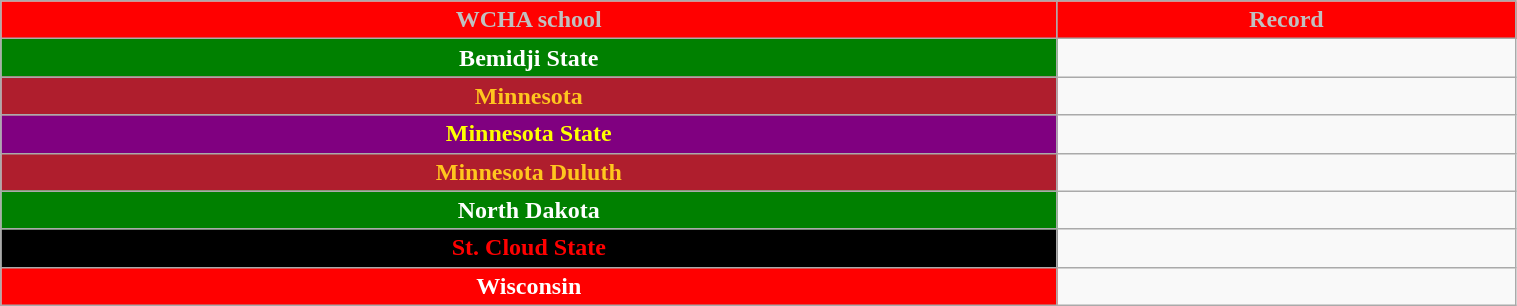<table class="wikitable" style="width:80%;">
<tr style="text-align:center; background:red; color:silver;">
<td><strong>WCHA school</strong></td>
<td><strong>Record</strong></td>
</tr>
<tr style="text-align:center;">
<td style="background:green; color:white"><strong>Bemidji State</strong></td>
<td></td>
</tr>
<tr style="text-align:center;">
<td style="background:#af1e2d; color:#FFC61E"><strong>Minnesota</strong></td>
<td></td>
</tr>
<tr style="text-align:center;">
<td style="background:purple; color:yellow"><strong>Minnesota State</strong></td>
<td></td>
</tr>
<tr style="text-align:center;">
<td style="background:#af1e2d; color:#FFC61E"><strong>Minnesota Duluth</strong></td>
<td></td>
</tr>
<tr style="text-align:center;">
<td style="background:green; color:white"><strong>North Dakota</strong></td>
<td></td>
</tr>
<tr style="text-align:center;">
<td style="background:black; color:red"><strong>St. Cloud State</strong></td>
<td></td>
</tr>
<tr style="text-align:center;">
<td style="background:red; color:white"><strong>Wisconsin</strong></td>
<td></td>
</tr>
</table>
